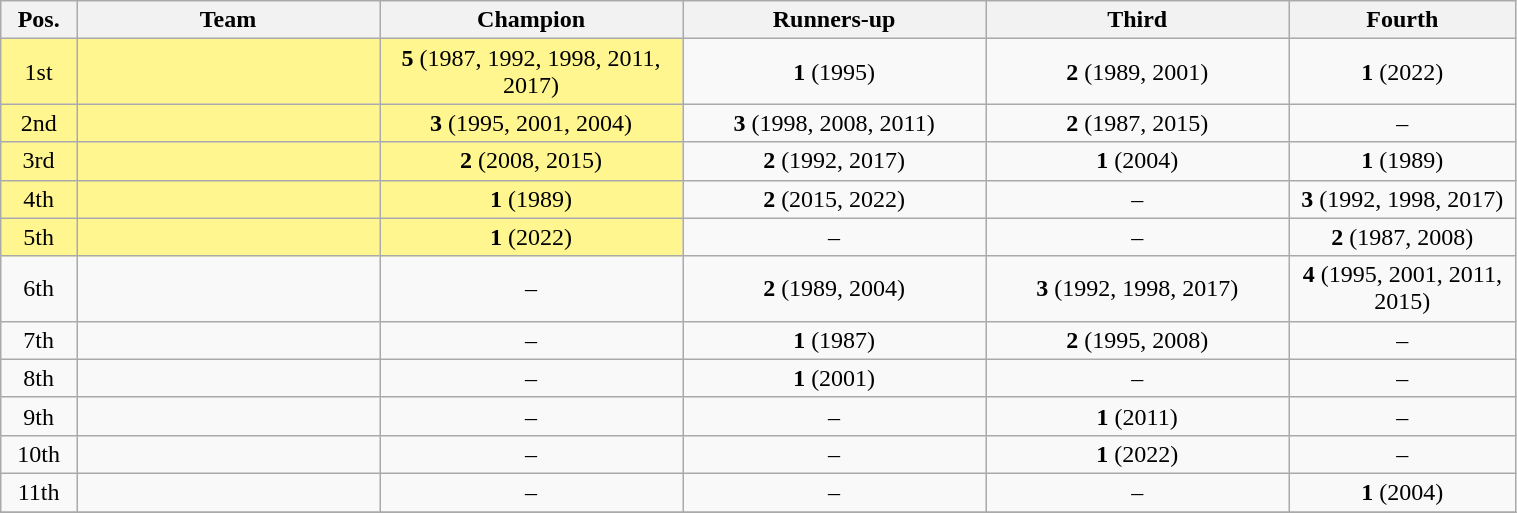<table class = "wikitable sortable" width=80% style="text-align:center;">
<tr>
<th width=5%>Pos.</th>
<th width=20%>Team</th>
<th width=20%>Champion</th>
<th width=20%>Runners-up</th>
<th width=20%>Third</th>
<th width=20%>Fourth</th>
</tr>
<tr>
<td bgcolor=#FFF68F>1st</td>
<td bgcolor=#FFF68F><strong></strong></td>
<td bgcolor=#FFF68F><strong>5</strong> (1987, 1992, 1998, 2011, 2017)</td>
<td><strong>1</strong> (1995)</td>
<td><strong>2</strong> (1989, 2001)</td>
<td><strong>1</strong> (2022)</td>
</tr>
<tr>
<td bgcolor=#FFF68F>2nd</td>
<td bgcolor=#FFF68F><strong></strong></td>
<td bgcolor=#FFF68F><strong>3</strong> (1995, 2001, 2004)</td>
<td><strong>3</strong> (1998, 2008, 2011)</td>
<td><strong>2</strong> (1987, 2015)</td>
<td>–</td>
</tr>
<tr>
<td bgcolor=#FFF68F>3rd</td>
<td bgcolor=#FFF68F><strong></strong></td>
<td bgcolor=#FFF68F><strong>2</strong> (2008, 2015)</td>
<td><strong>2</strong> (1992, 2017)</td>
<td><strong>1</strong> (2004)</td>
<td><strong>1</strong> (1989)</td>
</tr>
<tr>
<td bgcolor=#FFF68F>4th</td>
<td bgcolor=#FFF68F><strong></strong></td>
<td bgcolor=#FFF68F><strong>1</strong> (1989)</td>
<td><strong>2</strong> (2015, 2022)</td>
<td>–</td>
<td><strong>3</strong> (1992, 1998, 2017)</td>
</tr>
<tr>
<td bgcolor=#FFF68F>5th</td>
<td bgcolor=#FFF68F><strong></strong></td>
<td bgcolor=#FFF68F><strong>1</strong> (2022)</td>
<td>–</td>
<td>–</td>
<td><strong>2</strong> (1987, 2008)</td>
</tr>
<tr>
<td>6th</td>
<td></td>
<td>–</td>
<td><strong>2</strong> (1989, 2004)</td>
<td><strong>3</strong> (1992, 1998, 2017)</td>
<td><strong>4</strong> (1995, 2001, 2011, 2015)</td>
</tr>
<tr>
<td>7th</td>
<td></td>
<td>–</td>
<td><strong>1</strong> (1987)</td>
<td><strong>2</strong> (1995, 2008)</td>
<td>–</td>
</tr>
<tr>
<td>8th</td>
<td></td>
<td>–</td>
<td><strong>1</strong> (2001)</td>
<td>–</td>
<td>–</td>
</tr>
<tr>
<td>9th</td>
<td></td>
<td>–</td>
<td>–</td>
<td><strong>1</strong> (2011)</td>
<td>–</td>
</tr>
<tr>
<td>10th</td>
<td></td>
<td>–</td>
<td>–</td>
<td><strong>1</strong> (2022)</td>
<td>–</td>
</tr>
<tr>
<td>11th</td>
<td></td>
<td>–</td>
<td>–</td>
<td>–</td>
<td><strong>1</strong> (2004)</td>
</tr>
<tr>
</tr>
</table>
